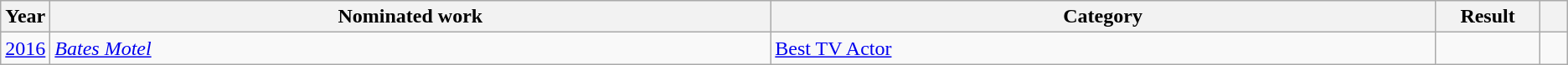<table class="wikitable">
<tr>
<th scope="col" style="width:1em;">Year</th>
<th scope="col" style="width:39em;">Nominated work</th>
<th scope="col" style="width:36em;">Category</th>
<th scope="col" style="width:5em;">Result</th>
<th scope="col" style="width:1em;"></th>
</tr>
<tr>
<td><a href='#'>2016</a></td>
<td><em><a href='#'>Bates Motel</a></em></td>
<td><a href='#'>Best TV Actor</a></td>
<td></td>
<td></td>
</tr>
</table>
